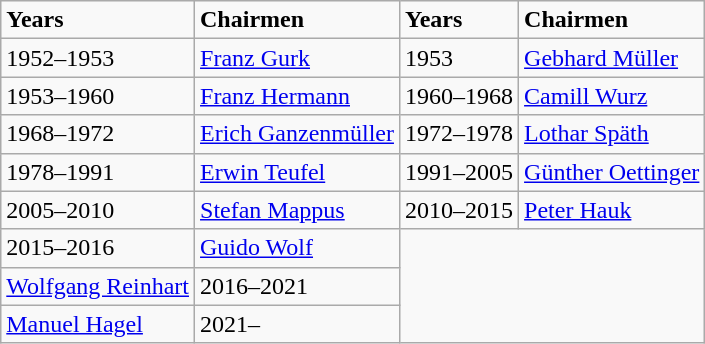<table class="wikitable">
<tr>
<td class="hintergrundfarbe8"><strong>Years</strong></td>
<td class="hintergrundfarbe8"><strong>Chairmen</strong></td>
<td class="hintergrundfarbe8"><strong>Years</strong></td>
<td class="hintergrundfarbe8"><strong>Chairmen</strong></td>
</tr>
<tr>
<td>1952–1953</td>
<td><a href='#'>Franz Gurk</a></td>
<td>1953</td>
<td><a href='#'>Gebhard Müller</a></td>
</tr>
<tr>
<td>1953–1960</td>
<td><a href='#'>Franz Hermann</a></td>
<td>1960–1968</td>
<td><a href='#'>Camill Wurz</a></td>
</tr>
<tr>
<td>1968–1972</td>
<td><a href='#'>Erich Ganzenmüller</a></td>
<td>1972–1978</td>
<td><a href='#'>Lothar Späth</a></td>
</tr>
<tr>
<td>1978–1991</td>
<td><a href='#'>Erwin Teufel</a></td>
<td>1991–2005</td>
<td><a href='#'>Günther Oettinger</a></td>
</tr>
<tr>
<td>2005–2010</td>
<td><a href='#'>Stefan Mappus</a></td>
<td>2010–2015</td>
<td><a href='#'>Peter Hauk</a></td>
</tr>
<tr>
<td>2015–2016</td>
<td><a href='#'>Guido Wolf</a></td>
</tr>
<tr>
<td><a href='#'>Wolfgang Reinhart</a></td>
<td>2016–2021</td>
</tr>
<tr>
<td><a href='#'>Manuel Hagel</a></td>
<td>2021–</td>
</tr>
</table>
